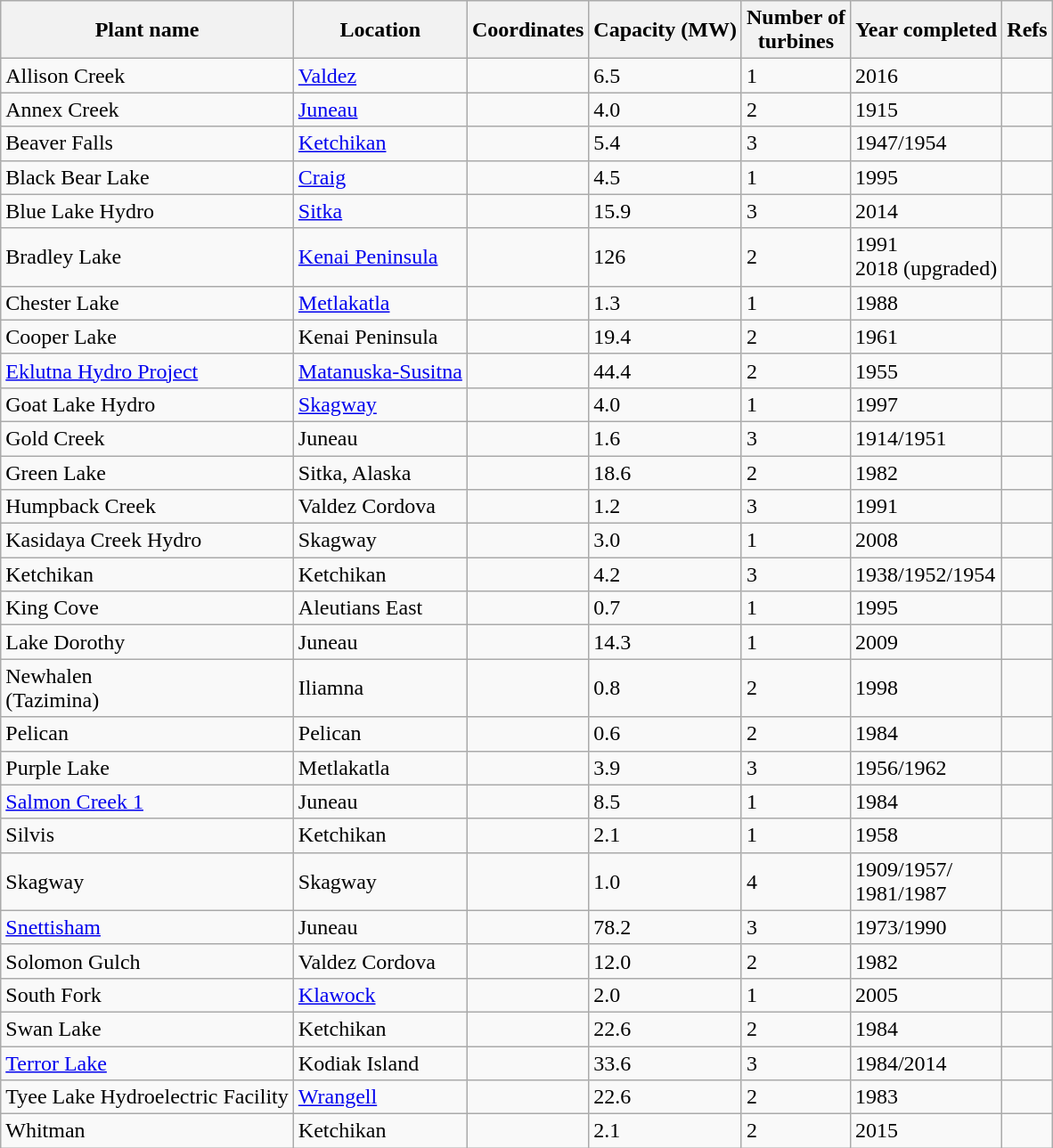<table class="wikitable sortable">
<tr>
<th>Plant name</th>
<th>Location</th>
<th>Coordinates</th>
<th>Capacity (MW)</th>
<th>Number of<br>turbines</th>
<th>Year completed</th>
<th>Refs</th>
</tr>
<tr>
<td>Allison Creek</td>
<td><a href='#'>Valdez</a></td>
<td></td>
<td>6.5</td>
<td>1</td>
<td>2016</td>
<td></td>
</tr>
<tr>
<td>Annex Creek</td>
<td><a href='#'>Juneau</a></td>
<td></td>
<td>4.0</td>
<td>2</td>
<td>1915</td>
<td></td>
</tr>
<tr>
<td>Beaver Falls</td>
<td><a href='#'>Ketchikan</a></td>
<td></td>
<td>5.4</td>
<td>3</td>
<td>1947/1954</td>
<td></td>
</tr>
<tr>
<td>Black Bear Lake</td>
<td><a href='#'>Craig</a></td>
<td></td>
<td>4.5</td>
<td>1</td>
<td>1995</td>
<td></td>
</tr>
<tr>
<td>Blue Lake Hydro</td>
<td><a href='#'>Sitka</a></td>
<td></td>
<td>15.9</td>
<td>3</td>
<td>2014</td>
<td></td>
</tr>
<tr>
<td>Bradley Lake</td>
<td><a href='#'>Kenai Peninsula</a></td>
<td></td>
<td>126</td>
<td>2</td>
<td>1991<br>2018 (upgraded)</td>
<td></td>
</tr>
<tr>
<td>Chester Lake</td>
<td><a href='#'>Metlakatla</a></td>
<td></td>
<td>1.3</td>
<td>1</td>
<td>1988</td>
<td></td>
</tr>
<tr>
<td>Cooper Lake</td>
<td>Kenai Peninsula</td>
<td></td>
<td>19.4</td>
<td>2</td>
<td>1961</td>
<td></td>
</tr>
<tr>
<td><a href='#'>Eklutna Hydro Project</a></td>
<td><a href='#'>Matanuska-Susitna</a></td>
<td></td>
<td>44.4</td>
<td>2</td>
<td>1955</td>
<td></td>
</tr>
<tr>
<td>Goat Lake Hydro</td>
<td><a href='#'>Skagway</a></td>
<td></td>
<td>4.0</td>
<td>1</td>
<td>1997</td>
<td></td>
</tr>
<tr>
<td>Gold Creek</td>
<td>Juneau</td>
<td></td>
<td>1.6</td>
<td>3</td>
<td>1914/1951</td>
<td></td>
</tr>
<tr>
<td>Green Lake</td>
<td>Sitka, Alaska</td>
<td></td>
<td>18.6</td>
<td>2</td>
<td>1982</td>
<td></td>
</tr>
<tr>
<td>Humpback Creek</td>
<td>Valdez Cordova</td>
<td></td>
<td>1.2</td>
<td>3</td>
<td>1991</td>
<td></td>
</tr>
<tr>
<td>Kasidaya Creek Hydro</td>
<td>Skagway</td>
<td></td>
<td>3.0</td>
<td>1</td>
<td>2008</td>
<td></td>
</tr>
<tr>
<td>Ketchikan</td>
<td>Ketchikan</td>
<td></td>
<td>4.2</td>
<td>3</td>
<td>1938/1952/1954</td>
<td></td>
</tr>
<tr>
<td>King Cove</td>
<td>Aleutians East</td>
<td></td>
<td>0.7</td>
<td>1</td>
<td>1995</td>
<td></td>
</tr>
<tr>
<td>Lake Dorothy</td>
<td>Juneau</td>
<td></td>
<td>14.3</td>
<td>1</td>
<td>2009</td>
<td></td>
</tr>
<tr>
<td>Newhalen<br>(Tazimina)</td>
<td>Iliamna</td>
<td></td>
<td>0.8</td>
<td>2</td>
<td>1998</td>
<td></td>
</tr>
<tr>
<td>Pelican</td>
<td>Pelican</td>
<td></td>
<td>0.6</td>
<td>2</td>
<td>1984</td>
<td></td>
</tr>
<tr>
<td>Purple Lake</td>
<td>Metlakatla</td>
<td></td>
<td>3.9</td>
<td>3</td>
<td>1956/1962</td>
<td></td>
</tr>
<tr>
<td><a href='#'>Salmon Creek 1</a></td>
<td>Juneau</td>
<td></td>
<td>8.5</td>
<td>1</td>
<td>1984</td>
<td></td>
</tr>
<tr>
<td>Silvis</td>
<td>Ketchikan</td>
<td></td>
<td>2.1</td>
<td>1</td>
<td>1958</td>
<td></td>
</tr>
<tr>
<td>Skagway</td>
<td>Skagway</td>
<td></td>
<td>1.0</td>
<td>4</td>
<td>1909/1957/<br>1981/1987</td>
<td></td>
</tr>
<tr>
<td><a href='#'>Snettisham</a></td>
<td>Juneau</td>
<td></td>
<td>78.2</td>
<td>3</td>
<td>1973/1990</td>
<td></td>
</tr>
<tr>
<td>Solomon Gulch</td>
<td>Valdez Cordova</td>
<td></td>
<td>12.0</td>
<td>2</td>
<td>1982</td>
<td></td>
</tr>
<tr>
<td>South Fork</td>
<td><a href='#'>Klawock</a></td>
<td></td>
<td>2.0</td>
<td>1</td>
<td>2005</td>
<td></td>
</tr>
<tr>
<td>Swan Lake</td>
<td>Ketchikan</td>
<td></td>
<td>22.6</td>
<td>2</td>
<td>1984</td>
<td></td>
</tr>
<tr>
<td><a href='#'>Terror Lake</a></td>
<td>Kodiak Island</td>
<td></td>
<td>33.6</td>
<td>3</td>
<td>1984/2014</td>
<td></td>
</tr>
<tr>
<td>Tyee Lake Hydroelectric Facility</td>
<td><a href='#'>Wrangell</a></td>
<td></td>
<td>22.6</td>
<td>2</td>
<td>1983</td>
<td></td>
</tr>
<tr>
<td>Whitman</td>
<td>Ketchikan</td>
<td></td>
<td>2.1</td>
<td>2</td>
<td>2015</td>
<td></td>
</tr>
</table>
